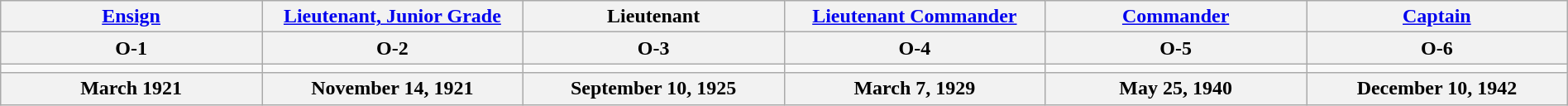<table class="wikitable" style="margin:auto; width:100%;">
<tr>
<th><a href='#'>Ensign</a></th>
<th><a href='#'>Lieutenant, Junior Grade</a></th>
<th>Lieutenant</th>
<th><a href='#'>Lieutenant Commander</a></th>
<th><a href='#'>Commander</a></th>
<th><a href='#'>Captain</a></th>
</tr>
<tr>
<th>O-1</th>
<th>O-2</th>
<th>O-3</th>
<th>O-4</th>
<th>O-5</th>
<th>O-6</th>
</tr>
<tr>
<td style="text-align:center; width:16%;"></td>
<td style="text-align:center; width:16%;"></td>
<td style="text-align:center; width:16%;"></td>
<td style="text-align:center; width:16%;"></td>
<td style="text-align:center; width:16%;"></td>
<td style="text-align:center; width:16%;"></td>
</tr>
<tr>
<th>March 1921</th>
<th>November 14, 1921</th>
<th>September 10, 1925</th>
<th>March 7, 1929</th>
<th>May 25, 1940</th>
<th>December 10, 1942</th>
</tr>
</table>
